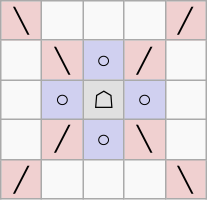<table border="1" class="wikitable">
<tr align=center>
<td width="20" style="background:#f0d0d0;">╲</td>
<td width="20"> </td>
<td width="20"> </td>
<td width="20"> </td>
<td width="20" style="background:#f0d0d0;">╱</td>
</tr>
<tr align=center>
<td> </td>
<td style="background:#f0d0d0;">╲</td>
<td style="background:#d0d0f0;">○</td>
<td style="background:#f0d0d0;">╱</td>
<td> </td>
</tr>
<tr align=center>
<td> </td>
<td style="background:#d0d0f0;">○</td>
<td style="background:#e0e0e0;">☖</td>
<td style="background:#d0d0f0;">○</td>
<td> </td>
</tr>
<tr align=center>
<td> </td>
<td style="background:#f0d0d0;">╱</td>
<td style="background:#d0d0f0;">○</td>
<td style="background:#f0d0d0;">╲</td>
<td> </td>
</tr>
<tr align=center>
<td style="background:#f0d0d0;">╱</td>
<td> </td>
<td> </td>
<td> </td>
<td style="background:#f0d0d0;">╲</td>
</tr>
</table>
